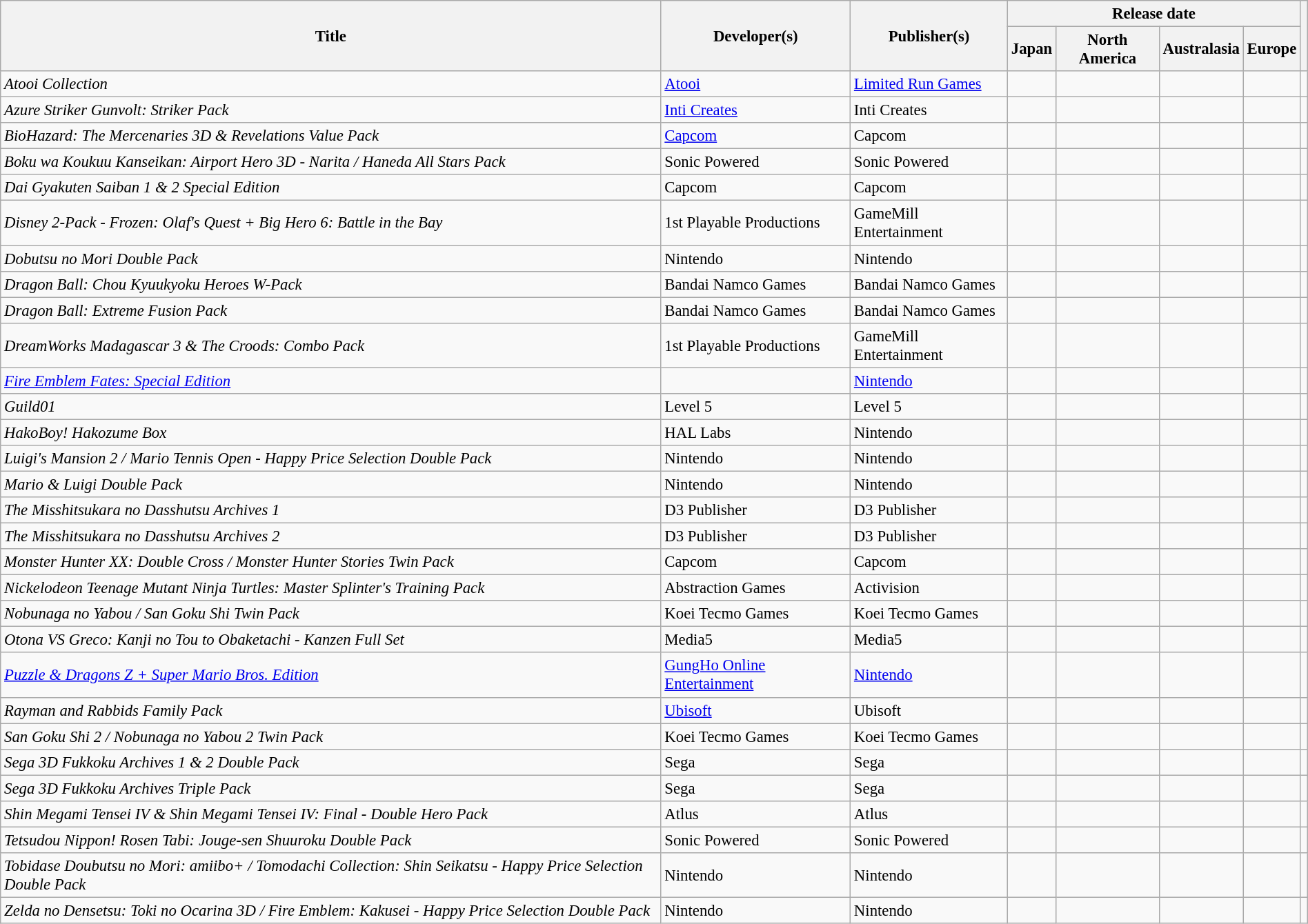<table class="wikitable plainrowheaders sortable" style="width:100%; font-size:95%;" id="bundleslist">
<tr>
<th rowspan="2">Title</th>
<th rowspan="2">Developer(s)</th>
<th rowspan="2">Publisher(s)</th>
<th colspan="4">Release date</th>
<th rowspan="2" class="unsortable"></th>
</tr>
<tr>
<th>Japan</th>
<th>North America</th>
<th>Australasia</th>
<th>Europe</th>
</tr>
<tr>
<td><em>Atooi Collection</em></td>
<td><a href='#'>Atooi</a></td>
<td><a href='#'>Limited Run Games</a></td>
<td></td>
<td></td>
<td></td>
<td></td>
<td></td>
</tr>
<tr>
<td><em>Azure Striker Gunvolt: Striker Pack</em></td>
<td><a href='#'>Inti Creates</a></td>
<td>Inti Creates</td>
<td></td>
<td></td>
<td></td>
<td></td>
<td></td>
</tr>
<tr>
<td><em>BioHazard: The Mercenaries 3D & Revelations Value Pack</em></td>
<td><a href='#'>Capcom</a></td>
<td>Capcom</td>
<td></td>
<td></td>
<td></td>
<td></td>
<td></td>
</tr>
<tr>
<td><em>Boku wa Koukuu Kanseikan: Airport Hero 3D - Narita / Haneda All Stars Pack</em></td>
<td>Sonic Powered</td>
<td>Sonic Powered</td>
<td></td>
<td></td>
<td></td>
<td></td>
<td></td>
</tr>
<tr>
<td><em>Dai Gyakuten Saiban 1 & 2 Special Edition</em></td>
<td>Capcom</td>
<td>Capcom</td>
<td></td>
<td></td>
<td></td>
<td></td>
<td></td>
</tr>
<tr>
<td><em>Disney 2-Pack - Frozen: Olaf's Quest + Big Hero 6: Battle in the Bay</em></td>
<td>1st Playable Productions</td>
<td>GameMill Entertainment</td>
<td></td>
<td></td>
<td></td>
<td></td>
<td></td>
</tr>
<tr>
<td><em>Dobutsu no Mori Double Pack</em></td>
<td>Nintendo</td>
<td>Nintendo</td>
<td></td>
<td></td>
<td></td>
<td></td>
<td></td>
</tr>
<tr>
<td><em>Dragon Ball: Chou Kyuukyoku Heroes W-Pack</em></td>
<td>Bandai Namco Games</td>
<td>Bandai Namco Games</td>
<td></td>
<td></td>
<td></td>
<td></td>
<td></td>
</tr>
<tr>
<td><em>Dragon Ball: Extreme Fusion Pack</em></td>
<td>Bandai Namco Games</td>
<td>Bandai Namco Games</td>
<td></td>
<td></td>
<td></td>
<td></td>
<td></td>
</tr>
<tr>
<td><em>DreamWorks Madagascar 3 & The Croods: Combo Pack</em></td>
<td>1st Playable Productions</td>
<td>GameMill Entertainment</td>
<td></td>
<td></td>
<td></td>
<td></td>
<td></td>
</tr>
<tr>
<td><em><a href='#'>Fire Emblem Fates: Special Edition</a></em></td>
<td></td>
<td><a href='#'>Nintendo</a></td>
<td></td>
<td></td>
<td></td>
<td></td>
<td></td>
</tr>
<tr>
<td><em>Guild01</em></td>
<td>Level 5</td>
<td>Level 5</td>
<td></td>
<td></td>
<td></td>
<td></td>
<td></td>
</tr>
<tr>
<td><em>HakoBoy! Hakozume Box</em></td>
<td>HAL Labs</td>
<td>Nintendo</td>
<td></td>
<td></td>
<td></td>
<td></td>
<td></td>
</tr>
<tr>
<td><em>Luigi's Mansion 2 / Mario Tennis Open - Happy Price Selection Double Pack</em></td>
<td>Nintendo</td>
<td>Nintendo</td>
<td></td>
<td></td>
<td></td>
<td></td>
<td></td>
</tr>
<tr>
<td><em>Mario & Luigi Double Pack</em></td>
<td>Nintendo</td>
<td>Nintendo</td>
<td></td>
<td></td>
<td></td>
<td></td>
<td></td>
</tr>
<tr>
<td><em>The Misshitsukara no Dasshutsu Archives 1</em></td>
<td>D3 Publisher</td>
<td>D3 Publisher</td>
<td></td>
<td></td>
<td></td>
<td></td>
<td></td>
</tr>
<tr>
<td><em>The Misshitsukara no Dasshutsu Archives 2</em></td>
<td>D3 Publisher</td>
<td>D3 Publisher</td>
<td></td>
<td></td>
<td></td>
<td></td>
<td></td>
</tr>
<tr>
<td><em>Monster Hunter XX: Double Cross / Monster Hunter Stories Twin Pack</em></td>
<td>Capcom</td>
<td>Capcom</td>
<td></td>
<td></td>
<td></td>
<td></td>
<td></td>
</tr>
<tr>
<td><em>Nickelodeon Teenage Mutant Ninja Turtles: Master Splinter's Training Pack</em></td>
<td>Abstraction Games</td>
<td>Activision</td>
<td></td>
<td></td>
<td></td>
<td></td>
<td></td>
</tr>
<tr>
<td><em>Nobunaga no Yabou / San Goku Shi Twin Pack</em></td>
<td>Koei Tecmo Games</td>
<td>Koei Tecmo Games</td>
<td></td>
<td></td>
<td></td>
<td></td>
<td></td>
</tr>
<tr>
<td><em>Otona VS Greco: Kanji no Tou to Obaketachi - Kanzen Full Set</em></td>
<td>Media5</td>
<td>Media5</td>
<td></td>
<td></td>
<td></td>
<td></td>
<td></td>
</tr>
<tr>
<td><em><a href='#'>Puzzle & Dragons Z + Super Mario Bros. Edition</a></em></td>
<td><a href='#'>GungHo Online Entertainment</a></td>
<td><a href='#'>Nintendo</a></td>
<td></td>
<td></td>
<td></td>
<td></td>
<td></td>
</tr>
<tr>
<td><em>Rayman and Rabbids Family Pack</em></td>
<td><a href='#'>Ubisoft</a></td>
<td>Ubisoft</td>
<td></td>
<td></td>
<td></td>
<td></td>
<td></td>
</tr>
<tr>
<td><em>San Goku Shi 2 / Nobunaga no Yabou 2 Twin Pack</em></td>
<td>Koei Tecmo Games</td>
<td>Koei Tecmo Games</td>
<td></td>
<td></td>
<td></td>
<td></td>
<td></td>
</tr>
<tr>
<td><em>Sega 3D Fukkoku Archives 1 & 2 Double Pack</em></td>
<td>Sega</td>
<td>Sega</td>
<td></td>
<td></td>
<td></td>
<td></td>
<td></td>
</tr>
<tr>
<td><em>Sega 3D Fukkoku Archives Triple Pack</em></td>
<td>Sega</td>
<td>Sega</td>
<td></td>
<td></td>
<td></td>
<td></td>
<td></td>
</tr>
<tr>
<td><em>Shin Megami Tensei IV & Shin Megami Tensei IV: Final - Double Hero Pack</em></td>
<td>Atlus</td>
<td>Atlus</td>
<td></td>
<td></td>
<td></td>
<td></td>
<td></td>
</tr>
<tr>
<td><em>Tetsudou Nippon! Rosen Tabi: Jouge-sen Shuuroku Double Pack</em></td>
<td>Sonic Powered</td>
<td>Sonic Powered</td>
<td></td>
<td></td>
<td></td>
<td></td>
<td></td>
</tr>
<tr>
<td><em>Tobidase Doubutsu no Mori: amiibo+ / Tomodachi Collection: Shin Seikatsu - Happy Price Selection Double Pack</em></td>
<td>Nintendo</td>
<td>Nintendo</td>
<td></td>
<td></td>
<td></td>
<td></td>
<td></td>
</tr>
<tr>
<td><em>Zelda no Densetsu: Toki no Ocarina 3D / Fire Emblem: Kakusei - Happy Price Selection Double Pack</em></td>
<td>Nintendo</td>
<td>Nintendo</td>
<td></td>
<td></td>
<td></td>
<td></td>
<td></td>
</tr>
</table>
